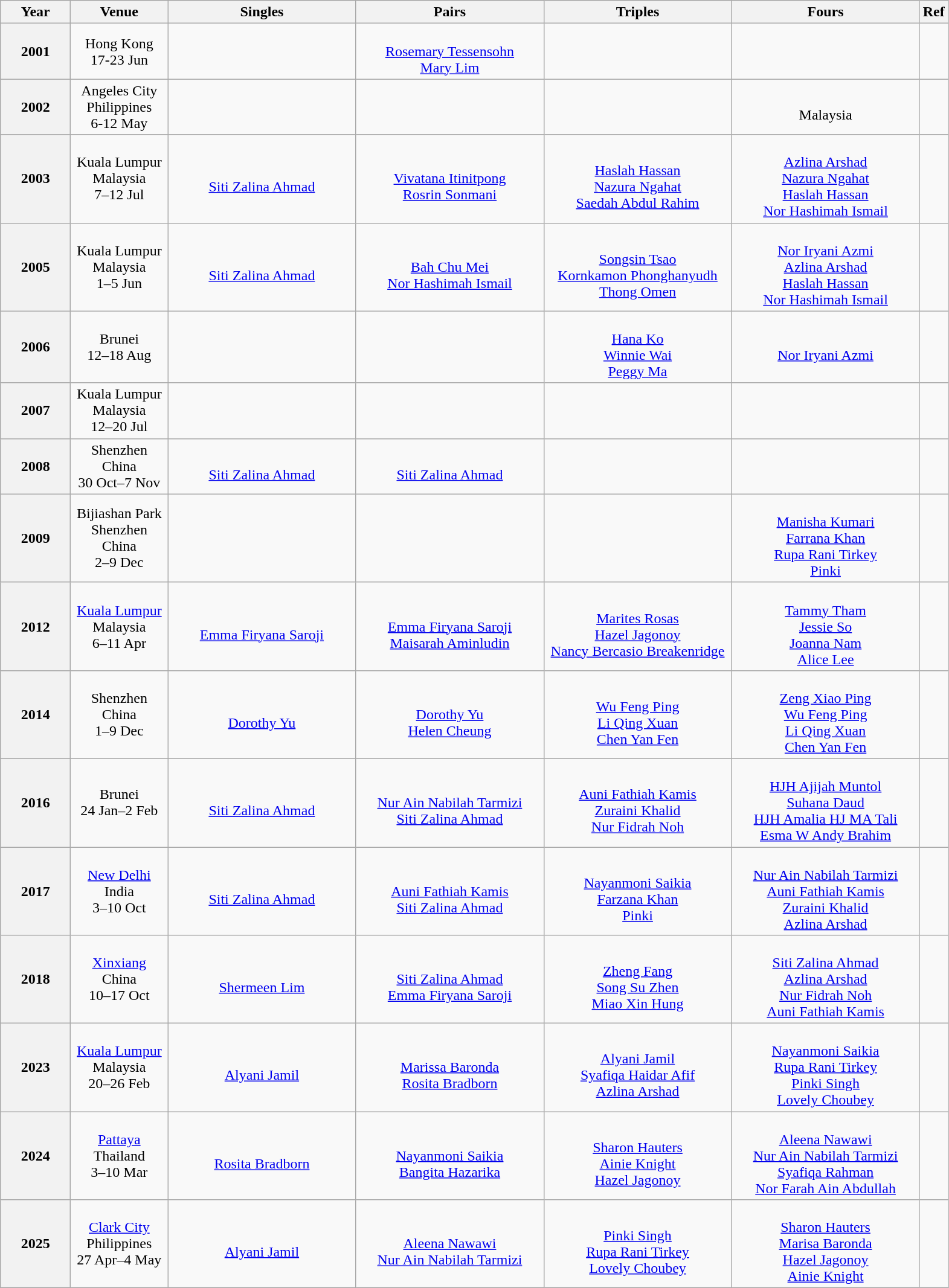<table class="wikitable" style="text-align:center">
<tr>
<th width=70>Year</th>
<th width=100>Venue</th>
<th width=200>Singles</th>
<th width=200>Pairs</th>
<th width=200>Triples</th>
<th width=200>Fours</th>
<th width=20>Ref</th>
</tr>
<tr>
<th>2001</th>
<td>Hong Kong<br>17-23 Jun</td>
<td><br></td>
<td><br><a href='#'>Rosemary Tessensohn</a><br><a href='#'>Mary Lim</a></td>
<td><br></td>
<td><br></td>
<td></td>
</tr>
<tr>
<th>2002</th>
<td>Angeles City<br>Philippines<br>6-12 May</td>
<td><br></td>
<td><br></td>
<td><br></td>
<td><br>Malaysia</td>
<td></td>
</tr>
<tr>
<th>2003</th>
<td>Kuala Lumpur<br>Malaysia<br>7–12 Jul</td>
<td><br><a href='#'>Siti Zalina Ahmad</a></td>
<td><br><a href='#'>Vivatana Itinitpong</a><br><a href='#'>Rosrin Sonmani</a></td>
<td><br><a href='#'>Haslah Hassan</a><br><a href='#'>Nazura Ngahat</a><br><a href='#'>Saedah Abdul Rahim</a></td>
<td><br><a href='#'>Azlina Arshad</a><br><a href='#'>Nazura Ngahat</a><br><a href='#'>Haslah Hassan</a><br><a href='#'>Nor Hashimah Ismail</a></td>
<td></td>
</tr>
<tr>
<th>2005</th>
<td>Kuala Lumpur<br>Malaysia<br>1–5 Jun</td>
<td><br><a href='#'>Siti Zalina Ahmad</a></td>
<td><br><a href='#'>Bah Chu Mei</a><br><a href='#'>Nor Hashimah Ismail</a></td>
<td><br><a href='#'>Songsin Tsao</a><br><a href='#'>Kornkamon Phonghanyudh</a><br><a href='#'>Thong Omen</a></td>
<td><br><a href='#'>Nor Iryani Azmi</a><br><a href='#'>Azlina Arshad</a><br><a href='#'>Haslah Hassan</a><br><a href='#'>Nor Hashimah Ismail</a></td>
<td></td>
</tr>
<tr>
<th>2006</th>
<td>Brunei<br>12–18 Aug</td>
<td><br></td>
<td><br></td>
<td><br><a href='#'>Hana Ko</a><br><a href='#'>Winnie Wai</a><br><a href='#'>Peggy Ma</a></td>
<td><br><a href='#'>Nor Iryani Azmi</a></td>
<td></td>
</tr>
<tr>
<th>2007</th>
<td>Kuala Lumpur<br>Malaysia<br>12–20 Jul</td>
<td><br></td>
<td><br></td>
<td><br></td>
<td><br></td>
<td></td>
</tr>
<tr>
<th>2008</th>
<td>Shenzhen<br>China<br>30 Oct–7 Nov</td>
<td><br><a href='#'>Siti Zalina Ahmad</a></td>
<td><br><a href='#'>Siti Zalina Ahmad</a><br></td>
<td><br></td>
<td><br></td>
<td></td>
</tr>
<tr>
<th>2009</th>
<td>Bijiashan Park<br>Shenzhen<br>China<br>2–9 Dec</td>
<td><br></td>
<td><br></td>
<td><br></td>
<td><br><a href='#'>Manisha Kumari</a><br><a href='#'>Farrana Khan</a><br><a href='#'>Rupa Rani Tirkey</a><br><a href='#'>Pinki</a></td>
<td></td>
</tr>
<tr>
<th>2012</th>
<td><a href='#'>Kuala Lumpur</a><br>Malaysia<br>6–11 Apr</td>
<td><br><a href='#'>Emma Firyana Saroji</a></td>
<td><br><a href='#'>Emma Firyana Saroji</a><br><a href='#'>Maisarah Aminludin</a></td>
<td><br><a href='#'>Marites Rosas</a><br><a href='#'>Hazel Jagonoy</a><br><a href='#'>Nancy Bercasio Breakenridge</a></td>
<td><br><a href='#'>Tammy Tham</a><br><a href='#'>Jessie So</a><br><a href='#'>Joanna Nam</a><br><a href='#'>Alice Lee</a></td>
<td></td>
</tr>
<tr>
<th>2014</th>
<td>Shenzhen<br>China<br>1–9 Dec</td>
<td><br><a href='#'>Dorothy Yu</a></td>
<td><br><a href='#'>Dorothy Yu</a><br><a href='#'>Helen Cheung</a></td>
<td><br><a href='#'>Wu Feng Ping</a><br><a href='#'>Li Qing Xuan</a><br><a href='#'>Chen Yan Fen</a></td>
<td><br><a href='#'>Zeng Xiao Ping</a><br><a href='#'>Wu Feng Ping</a><br><a href='#'>Li Qing Xuan</a><br><a href='#'>Chen Yan Fen</a></td>
<td></td>
</tr>
<tr>
<th>2016</th>
<td>Brunei<br>24 Jan–2 Feb</td>
<td><br><a href='#'>Siti Zalina Ahmad</a></td>
<td><br><a href='#'>Nur Ain Nabilah Tarmizi</a><br><a href='#'>Siti Zalina Ahmad</a></td>
<td><br><a href='#'>Auni Fathiah Kamis</a><br><a href='#'>Zuraini Khalid</a><br><a href='#'>Nur Fidrah Noh</a></td>
<td><br><a href='#'>HJH Ajijah Muntol</a><br><a href='#'>Suhana Daud</a><br><a href='#'>HJH Amalia HJ MA Tali</a><br><a href='#'>Esma W Andy Brahim</a></td>
<td></td>
</tr>
<tr>
<th>2017</th>
<td><a href='#'>New Delhi</a><br>India<br>3–10 Oct</td>
<td><br><a href='#'>Siti Zalina Ahmad</a></td>
<td><br><a href='#'>Auni Fathiah Kamis</a><br><a href='#'>Siti Zalina Ahmad</a></td>
<td><br><a href='#'>Nayanmoni Saikia</a><br><a href='#'>Farzana Khan</a><br><a href='#'>Pinki</a></td>
<td><br><a href='#'>Nur Ain Nabilah Tarmizi</a><br><a href='#'>Auni Fathiah Kamis</a><br><a href='#'>Zuraini Khalid</a><br><a href='#'>Azlina Arshad</a></td>
<td></td>
</tr>
<tr>
<th>2018</th>
<td><a href='#'>Xinxiang</a><br>China<br>10–17 Oct</td>
<td><br><a href='#'>Shermeen Lim</a></td>
<td><br><a href='#'>Siti Zalina Ahmad</a><br><a href='#'>Emma Firyana Saroji</a></td>
<td><br><a href='#'>Zheng Fang</a><br><a href='#'>Song Su Zhen</a><br><a href='#'>Miao Xin Hung</a></td>
<td><br><a href='#'>Siti Zalina Ahmad</a><br><a href='#'>Azlina Arshad</a><br><a href='#'>Nur Fidrah Noh</a><br><a href='#'>Auni Fathiah Kamis</a></td>
<td></td>
</tr>
<tr>
<th>2023</th>
<td><a href='#'>Kuala Lumpur</a><br>Malaysia<br>20–26 Feb</td>
<td><br><a href='#'>Alyani Jamil</a></td>
<td><br><a href='#'>Marissa Baronda</a><br><a href='#'>Rosita Bradborn</a></td>
<td><br><a href='#'>Alyani Jamil</a><br><a href='#'>Syafiqa Haidar Afif</a><br><a href='#'>Azlina Arshad</a></td>
<td><br><a href='#'>Nayanmoni Saikia</a><br><a href='#'>Rupa Rani Tirkey</a><br><a href='#'>Pinki Singh</a><br><a href='#'>Lovely Choubey</a></td>
<td></td>
</tr>
<tr>
<th>2024</th>
<td><a href='#'>Pattaya</a><br>Thailand<br>3–10 Mar</td>
<td><br><a href='#'>Rosita Bradborn</a></td>
<td><br><a href='#'>Nayanmoni Saikia</a><br><a href='#'>Bangita Hazarika</a></td>
<td><br><a href='#'>Sharon Hauters</a><br><a href='#'>Ainie Knight</a><br><a href='#'>Hazel Jagonoy</a></td>
<td><br><a href='#'>Aleena Nawawi</a><br><a href='#'>Nur Ain Nabilah Tarmizi</a><br><a href='#'>Syafiqa Rahman</a><br><a href='#'>Nor Farah Ain Abdullah</a></td>
<td></td>
</tr>
<tr>
<th>2025</th>
<td><a href='#'>Clark City</a><br>Philippines<br>27 Apr–4 May</td>
<td><br><a href='#'>Alyani Jamil</a></td>
<td><br><a href='#'>Aleena Nawawi</a><br><a href='#'>Nur Ain Nabilah Tarmizi</a></td>
<td><br><a href='#'>Pinki Singh</a><br><a href='#'>Rupa Rani Tirkey</a><br><a href='#'>Lovely Choubey</a></td>
<td><br><a href='#'>Sharon Hauters</a><br><a href='#'>Marisa Baronda</a><br><a href='#'>Hazel Jagonoy</a><br><a href='#'>Ainie Knight</a></td>
<td></td>
</tr>
</table>
